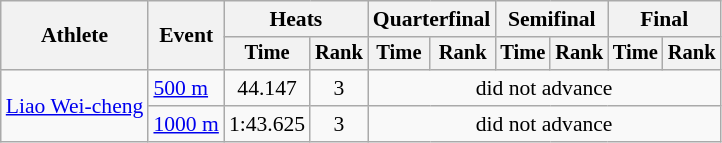<table class="wikitable" style="font-size:90%">
<tr>
<th rowspan=2>Athlete</th>
<th rowspan=2>Event</th>
<th colspan=2>Heats</th>
<th colspan=2>Quarterfinal</th>
<th colspan=2>Semifinal</th>
<th colspan=2>Final</th>
</tr>
<tr style="font-size:95%">
<th>Time</th>
<th>Rank</th>
<th>Time</th>
<th>Rank</th>
<th>Time</th>
<th>Rank</th>
<th>Time</th>
<th>Rank</th>
</tr>
<tr align=center>
<td align=left rowspan=2><a href='#'>Liao Wei-cheng</a></td>
<td align=left><a href='#'>500 m</a></td>
<td>44.147</td>
<td>3</td>
<td colspan=6>did not advance</td>
</tr>
<tr align=center>
<td align=left><a href='#'>1000 m</a></td>
<td>1:43.625</td>
<td>3</td>
<td colspan=6>did not advance</td>
</tr>
</table>
